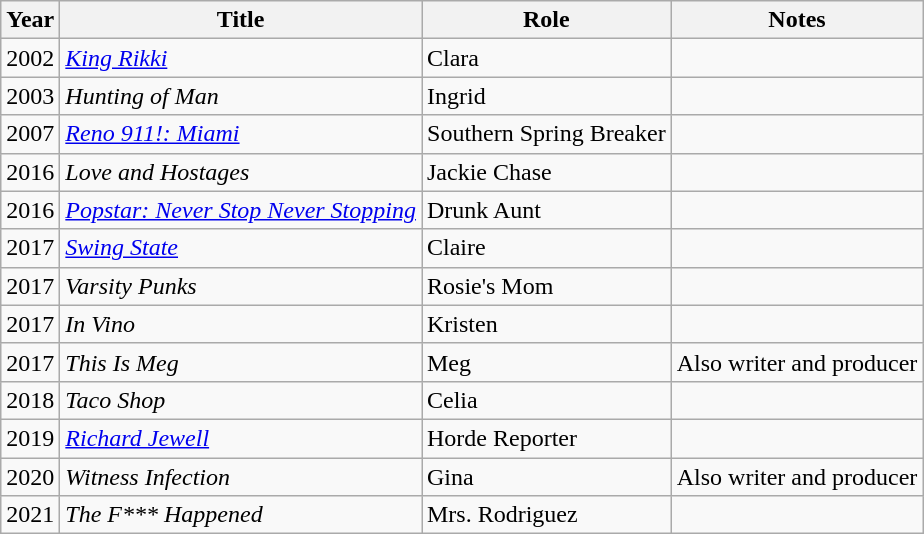<table class="wikitable sortable">
<tr>
<th>Year</th>
<th>Title</th>
<th>Role</th>
<th>Notes</th>
</tr>
<tr>
<td>2002</td>
<td><em><a href='#'>King Rikki</a></em></td>
<td>Clara</td>
<td></td>
</tr>
<tr>
<td>2003</td>
<td><em>Hunting of Man</em></td>
<td>Ingrid</td>
<td></td>
</tr>
<tr>
<td>2007</td>
<td><em><a href='#'>Reno 911!: Miami</a></em></td>
<td>Southern Spring Breaker</td>
<td></td>
</tr>
<tr>
<td>2016</td>
<td><em>Love and Hostages</em></td>
<td>Jackie Chase</td>
<td></td>
</tr>
<tr>
<td>2016</td>
<td><em><a href='#'>Popstar: Never Stop Never Stopping</a></em></td>
<td>Drunk Aunt</td>
<td></td>
</tr>
<tr>
<td>2017</td>
<td><a href='#'><em>Swing State</em></a></td>
<td>Claire</td>
<td></td>
</tr>
<tr>
<td>2017</td>
<td><em>Varsity Punks</em></td>
<td>Rosie's Mom</td>
<td></td>
</tr>
<tr>
<td>2017</td>
<td><em>In Vino</em></td>
<td>Kristen</td>
<td></td>
</tr>
<tr>
<td>2017</td>
<td><em>This Is Meg</em></td>
<td>Meg</td>
<td>Also writer and producer</td>
</tr>
<tr>
<td>2018</td>
<td><em>Taco Shop</em></td>
<td>Celia</td>
<td></td>
</tr>
<tr>
<td>2019</td>
<td><a href='#'><em>Richard Jewell</em></a></td>
<td>Horde Reporter</td>
<td></td>
</tr>
<tr>
<td>2020</td>
<td><em>Witness Infection</em></td>
<td>Gina</td>
<td>Also writer and producer</td>
</tr>
<tr>
<td>2021</td>
<td><em>The F*** Happened</em></td>
<td>Mrs. Rodriguez</td>
<td></td>
</tr>
</table>
